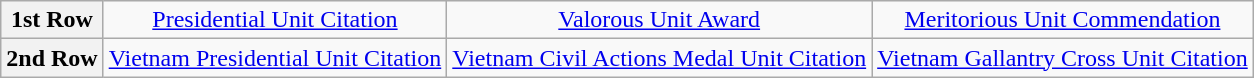<table class="wikitable" style="margin-left: auto; margin-right: auto; text-align: center; margin-bottom: -1px;">
<tr>
<th>1st Row</th>
<td><a href='#'>Presidential Unit Citation</a></td>
<td><a href='#'>Valorous Unit Award</a></td>
<td><a href='#'>Meritorious Unit Commendation</a></td>
</tr>
<tr>
<th>2nd Row</th>
<td><a href='#'>Vietnam Presidential Unit Citation</a></td>
<td><a href='#'>Vietnam Civil Actions Medal Unit Citation</a></td>
<td><a href='#'>Vietnam Gallantry Cross Unit Citation</a></td>
</tr>
</table>
